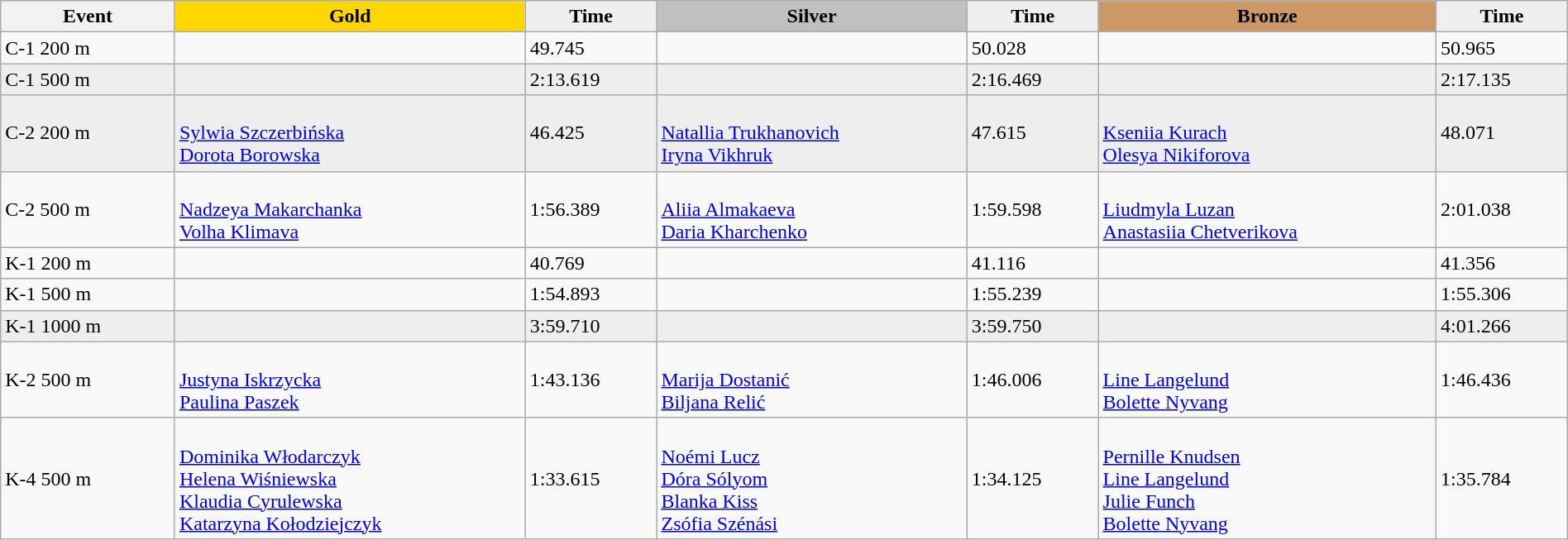<table class="wikitable" width=100%>
<tr>
<th>Event</th>
<td align=center bgcolor="gold"><strong>Gold</strong></td>
<td align=center bgcolor="EFEFEF"><strong>Time</strong></td>
<td align=center bgcolor="silver"><strong>Silver</strong></td>
<td align=center bgcolor="EFEFEF"><strong>Time</strong></td>
<td align=center bgcolor="CC9966"><strong>Bronze</strong></td>
<td align=center bgcolor="EFEFEF"><strong>Time</strong></td>
</tr>
<tr>
<td>C-1 200 m </td>
<td></td>
<td>49.745</td>
<td></td>
<td>50.028</td>
<td></td>
<td>50.965</td>
</tr>
<tr style="background:#eee; width:100%;">
<td>C-1 500 m</td>
<td></td>
<td>2:13.619</td>
<td></td>
<td>2:16.469</td>
<td></td>
<td>2:17.135</td>
</tr>
<tr style="background:#eee; width:100%;">
<td>C-2 200 m</td>
<td><br><a href='#'>Sylwia Szczerbińska</a><br><a href='#'>Dorota Borowska</a></td>
<td>46.425</td>
<td><br><a href='#'>Natallia Trukhanovich</a><br><a href='#'>Iryna Vikhruk</a></td>
<td>47.615</td>
<td><br><a href='#'>Kseniia Kurach</a><br><a href='#'>Olesya Nikiforova</a></td>
<td>48.071</td>
</tr>
<tr>
<td>C-2 500 m </td>
<td><br><a href='#'>Nadzeya Makarchanka</a><br><a href='#'>Volha Klimava</a></td>
<td>1:56.389</td>
<td><br><a href='#'>Aliia Almakaeva</a><br><a href='#'>Daria Kharchenko</a></td>
<td>1:59.598</td>
<td><br><a href='#'>Liudmyla Luzan</a><br><a href='#'>Anastasiia Chetverikova</a></td>
<td>2:01.038</td>
</tr>
<tr>
<td>K-1 200 m </td>
<td></td>
<td>40.769</td>
<td></td>
<td>41.116</td>
<td></td>
<td>41.356</td>
</tr>
<tr>
<td>K-1 500 m </td>
<td></td>
<td>1:54.893</td>
<td></td>
<td>1:55.239</td>
<td></td>
<td>1:55.306</td>
</tr>
<tr style="background:#eee; width:100%;">
<td>K-1 1000 m</td>
<td></td>
<td>3:59.710</td>
<td></td>
<td>3:59.750</td>
<td></td>
<td>4:01.266</td>
</tr>
<tr>
<td>K-2 500 m </td>
<td><br><a href='#'>Justyna Iskrzycka</a><br><a href='#'>Paulina Paszek</a></td>
<td>1:43.136</td>
<td><br><a href='#'>Marija Dostanić</a><br><a href='#'>Biljana Relić</a></td>
<td>1:46.006</td>
<td><br><a href='#'>Line Langelund</a><br><a href='#'>Bolette Nyvang</a></td>
<td>1:46.436</td>
</tr>
<tr>
<td>K-4 500 m </td>
<td><br><a href='#'>Dominika Włodarczyk</a><br><a href='#'>Helena Wiśniewska</a><br><a href='#'>Klaudia Cyrulewska</a><br><a href='#'>Katarzyna Kołodziejczyk</a></td>
<td>1:33.615</td>
<td><br><a href='#'>Noémi Lucz</a><br><a href='#'>Dóra Sólyom</a><br><a href='#'>Blanka Kiss</a><br><a href='#'>Zsófia Szénási</a></td>
<td>1:34.125</td>
<td><br><a href='#'>Pernille Knudsen</a><br><a href='#'>Line Langelund</a><br><a href='#'>Julie Funch</a><br><a href='#'>Bolette Nyvang</a></td>
<td>1:35.784</td>
</tr>
</table>
